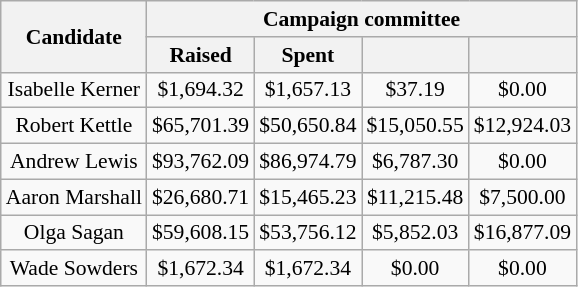<table class="wikitable sortable" style="font-size:90%;text-align:center;">
<tr>
<th rowspan="2">Candidate</th>
<th colspan="7">Campaign committee</th>
</tr>
<tr>
<th>Raised</th>
<th>Spent</th>
<th data-sort-type=currency></th>
<th></th>
</tr>
<tr>
<td>Isabelle Kerner</td>
<td>$1,694.32</td>
<td>$1,657.13</td>
<td>$37.19</td>
<td>$0.00</td>
</tr>
<tr>
<td>Robert Kettle</td>
<td>$65,701.39</td>
<td>$50,650.84</td>
<td>$15,050.55</td>
<td>$12,924.03</td>
</tr>
<tr>
<td>Andrew Lewis</td>
<td>$93,762.09</td>
<td>$86,974.79</td>
<td>$6,787.30</td>
<td>$0.00</td>
</tr>
<tr>
<td>Aaron Marshall</td>
<td>$26,680.71</td>
<td>$15,465.23</td>
<td>$11,215.48</td>
<td>$7,500.00</td>
</tr>
<tr>
<td>Olga Sagan</td>
<td>$59,608.15</td>
<td>$53,756.12</td>
<td>$5,852.03</td>
<td>$16,877.09</td>
</tr>
<tr>
<td>Wade Sowders</td>
<td>$1,672.34</td>
<td>$1,672.34</td>
<td>$0.00</td>
<td>$0.00</td>
</tr>
</table>
